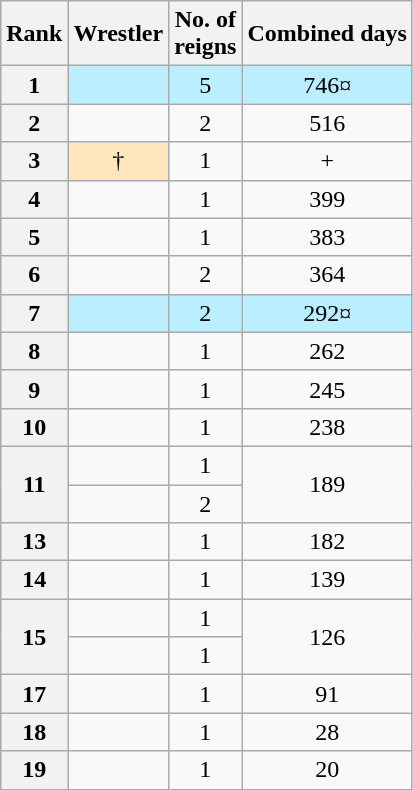<table class="wikitable sortable" style="text-align: center">
<tr>
<th>Rank</th>
<th>Wrestler</th>
<th>No. of<br>reigns</th>
<th data-sort-type="number">Combined days</th>
</tr>
<tr style="background-color:#bbeeff"|>
<th>1</th>
<td></td>
<td>5</td>
<td>746¤</td>
</tr>
<tr>
<th>2</th>
<td></td>
<td>2</td>
<td>516</td>
</tr>
<tr>
<th>3</th>
<td style="background-color: #ffe6bd;"> †</td>
<td>1</td>
<td>+</td>
</tr>
<tr>
<th>4</th>
<td></td>
<td>1</td>
<td>399</td>
</tr>
<tr>
<th>5</th>
<td></td>
<td>1</td>
<td>383</td>
</tr>
<tr>
<th>6</th>
<td></td>
<td>2</td>
<td>364</td>
</tr>
<tr style="background-color:#bbeeff"|>
<th>7</th>
<td></td>
<td>2</td>
<td>292¤</td>
</tr>
<tr>
<th>8</th>
<td></td>
<td>1</td>
<td>262</td>
</tr>
<tr>
<th>9</th>
<td></td>
<td>1</td>
<td>245</td>
</tr>
<tr>
<th>10</th>
<td></td>
<td>1</td>
<td>238</td>
</tr>
<tr>
<th rowspan="2">11</th>
<td></td>
<td>1</td>
<td rowspan=2>189</td>
</tr>
<tr>
<td></td>
<td>2</td>
</tr>
<tr>
<th>13</th>
<td></td>
<td>1</td>
<td>182</td>
</tr>
<tr>
<th>14</th>
<td></td>
<td>1</td>
<td>139</td>
</tr>
<tr>
<th rowspan=2>15</th>
<td></td>
<td>1</td>
<td rowspan=2>126</td>
</tr>
<tr>
<td></td>
<td>1</td>
</tr>
<tr>
<th>17</th>
<td></td>
<td>1</td>
<td>91</td>
</tr>
<tr>
<th>18</th>
<td></td>
<td>1</td>
<td>28</td>
</tr>
<tr>
<th>19</th>
<td></td>
<td>1</td>
<td>20</td>
</tr>
</table>
